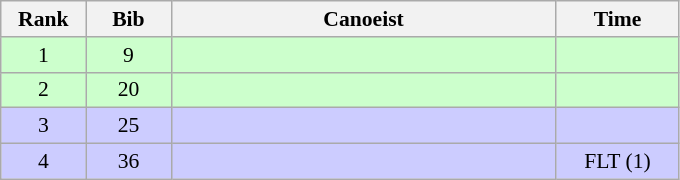<table class="wikitable" style="font-size:90%; text-align:center">
<tr>
<th width="50">Rank</th>
<th width="50">Bib</th>
<th width="250">Canoeist</th>
<th width="75">Time</th>
</tr>
<tr bgcolor="#CCFFCC">
<td>1</td>
<td>9</td>
<td align="left"></td>
<td></td>
</tr>
<tr bgcolor="#CCFFCC">
<td>2</td>
<td>20</td>
<td align="left"></td>
<td></td>
</tr>
<tr bgcolor="#CCCCFF">
<td>3</td>
<td>25</td>
<td align="left"></td>
<td></td>
</tr>
<tr bgcolor="#CCCCFF">
<td>4</td>
<td>36</td>
<td align="left"></td>
<td>FLT (1)</td>
</tr>
</table>
